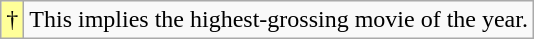<table class="wikitable">
<tr>
<td style="background-color:#FFFF99"align="center">†</td>
<td>This implies the highest-grossing movie of the year.</td>
</tr>
</table>
